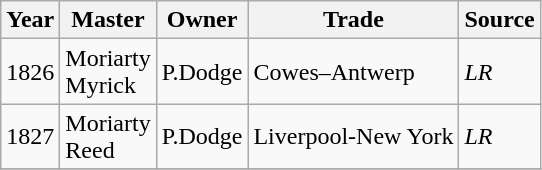<table class=" wikitable">
<tr>
<th>Year</th>
<th>Master</th>
<th>Owner</th>
<th>Trade</th>
<th>Source</th>
</tr>
<tr>
<td>1826</td>
<td>Moriarty<br>Myrick</td>
<td>P.Dodge</td>
<td>Cowes–Antwerp</td>
<td><em>LR</em></td>
</tr>
<tr>
<td>1827</td>
<td>Moriarty<br>Reed</td>
<td>P.Dodge</td>
<td>Liverpool-New York</td>
<td><em>LR</em></td>
</tr>
<tr>
</tr>
</table>
